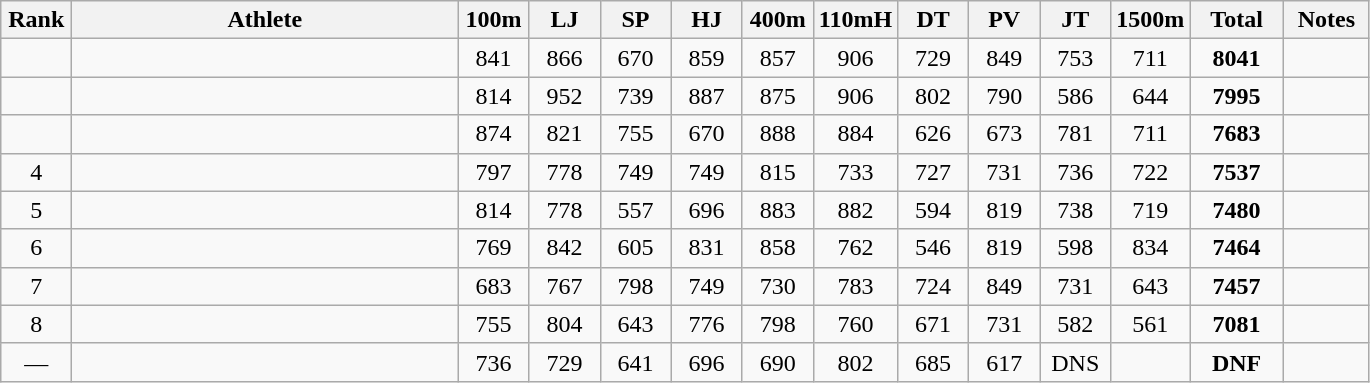<table class=wikitable style="text-align:center">
<tr>
<th width=40>Rank</th>
<th width=250>Athlete</th>
<th width=40>100m</th>
<th width=40>LJ</th>
<th width=40>SP</th>
<th width=40>HJ</th>
<th width=40>400m</th>
<th width=40>110mH</th>
<th width=40>DT</th>
<th width=40>PV</th>
<th width=40>JT</th>
<th width=40>1500m</th>
<th width=55>Total</th>
<th width=50>Notes</th>
</tr>
<tr>
<td></td>
<td align=left></td>
<td>841</td>
<td>866</td>
<td>670</td>
<td>859</td>
<td>857</td>
<td>906</td>
<td>729</td>
<td>849</td>
<td>753</td>
<td>711</td>
<td><strong>8041</strong></td>
<td></td>
</tr>
<tr>
<td></td>
<td align=left></td>
<td>814</td>
<td>952</td>
<td>739</td>
<td>887</td>
<td>875</td>
<td>906</td>
<td>802</td>
<td>790</td>
<td>586</td>
<td>644</td>
<td><strong>7995</strong></td>
<td></td>
</tr>
<tr>
<td></td>
<td align=left></td>
<td>874</td>
<td>821</td>
<td>755</td>
<td>670</td>
<td>888</td>
<td>884</td>
<td>626</td>
<td>673</td>
<td>781</td>
<td>711</td>
<td><strong>7683</strong></td>
<td></td>
</tr>
<tr>
<td>4</td>
<td align=left></td>
<td>797</td>
<td>778</td>
<td>749</td>
<td>749</td>
<td>815</td>
<td>733</td>
<td>727</td>
<td>731</td>
<td>736</td>
<td>722</td>
<td><strong>7537</strong></td>
<td></td>
</tr>
<tr>
<td>5</td>
<td align=left></td>
<td>814</td>
<td>778</td>
<td>557</td>
<td>696</td>
<td>883</td>
<td>882</td>
<td>594</td>
<td>819</td>
<td>738</td>
<td>719</td>
<td><strong>7480</strong></td>
<td></td>
</tr>
<tr>
<td>6</td>
<td align=left></td>
<td>769</td>
<td>842</td>
<td>605</td>
<td>831</td>
<td>858</td>
<td>762</td>
<td>546</td>
<td>819</td>
<td>598</td>
<td>834</td>
<td><strong>7464</strong></td>
<td></td>
</tr>
<tr>
<td>7</td>
<td align=left></td>
<td>683</td>
<td>767</td>
<td>798</td>
<td>749</td>
<td>730</td>
<td>783</td>
<td>724</td>
<td>849</td>
<td>731</td>
<td>643</td>
<td><strong>7457</strong></td>
<td></td>
</tr>
<tr>
<td>8</td>
<td align=left></td>
<td>755</td>
<td>804</td>
<td>643</td>
<td>776</td>
<td>798</td>
<td>760</td>
<td>671</td>
<td>731</td>
<td>582</td>
<td>561</td>
<td><strong>7081</strong></td>
<td></td>
</tr>
<tr>
<td>—</td>
<td align=left></td>
<td>736</td>
<td>729</td>
<td>641</td>
<td>696</td>
<td>690</td>
<td>802</td>
<td>685</td>
<td>617</td>
<td>DNS</td>
<td></td>
<td><strong>DNF</strong></td>
<td></td>
</tr>
</table>
